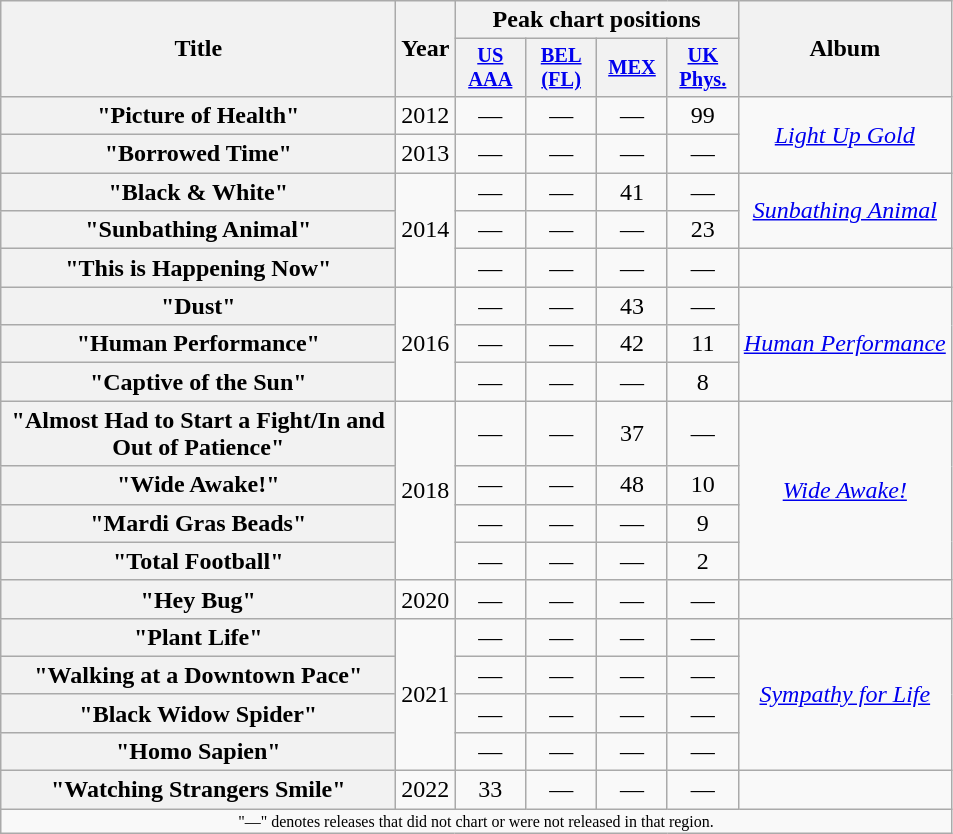<table class="wikitable plainrowheaders" style="text-align:center;">
<tr>
<th scope="col" rowspan="2" style="width:16em;">Title</th>
<th scope="col" rowspan="2" style="width:1em;">Year</th>
<th scope="col" colspan="4">Peak chart positions</th>
<th scope="col" rowspan="2">Album</th>
</tr>
<tr>
<th scope="col" style="width:3em;font-size:85%;"><a href='#'>US<br>AAA</a><br></th>
<th scope="col" style="width:3em;font-size:85%;"><a href='#'>BEL<br>(FL)</a><br></th>
<th scope="col" style="width:3em;font-size:85%;"><a href='#'>MEX</a><br></th>
<th scope="col" style="width:3em;font-size:85%;"><a href='#'>UK<br>Phys.</a><br></th>
</tr>
<tr>
<th scope="row">"Picture of Health"</th>
<td>2012</td>
<td>—</td>
<td>—</td>
<td>—</td>
<td>99</td>
<td rowspan="2"><em><a href='#'>Light Up Gold</a></em></td>
</tr>
<tr>
<th scope="row">"Borrowed Time"</th>
<td>2013</td>
<td>—</td>
<td>—</td>
<td>—</td>
<td>—</td>
</tr>
<tr>
<th scope="row">"Black & White"</th>
<td rowspan="3">2014</td>
<td>—</td>
<td>—</td>
<td>41</td>
<td>—</td>
<td rowspan="2"><em><a href='#'>Sunbathing Animal</a></em></td>
</tr>
<tr>
<th scope="row">"Sunbathing Animal"</th>
<td>—</td>
<td>—</td>
<td>—</td>
<td>23</td>
</tr>
<tr>
<th scope="row">"This is Happening Now"</th>
<td>—</td>
<td>—</td>
<td>—</td>
<td>—</td>
<td></td>
</tr>
<tr>
<th scope="row">"Dust"</th>
<td rowspan="3">2016</td>
<td>—</td>
<td>—</td>
<td>43</td>
<td>—</td>
<td rowspan="3"><em><a href='#'>Human Performance</a></em></td>
</tr>
<tr>
<th scope="row">"Human Performance"</th>
<td>—</td>
<td>—</td>
<td>42</td>
<td>11</td>
</tr>
<tr>
<th scope="row">"Captive of the Sun"</th>
<td>—</td>
<td>—</td>
<td>—</td>
<td>8</td>
</tr>
<tr>
<th scope="row">"Almost Had to Start a Fight/In and Out of Patience"</th>
<td rowspan="4">2018</td>
<td>—</td>
<td>—</td>
<td>37</td>
<td>—</td>
<td rowspan="4"><em><a href='#'>Wide Awake!</a></em></td>
</tr>
<tr>
<th scope="row">"Wide Awake!"</th>
<td>—</td>
<td>—</td>
<td>48</td>
<td>10</td>
</tr>
<tr>
<th scope="row">"Mardi Gras Beads"</th>
<td>—</td>
<td>—</td>
<td>—</td>
<td>9</td>
</tr>
<tr>
<th scope="row">"Total Football"</th>
<td>—</td>
<td>—</td>
<td>—</td>
<td>2</td>
</tr>
<tr>
<th scope="row">"Hey Bug"</th>
<td>2020</td>
<td>—</td>
<td>—</td>
<td>—</td>
<td>—</td>
<td></td>
</tr>
<tr>
<th scope="row">"Plant Life"</th>
<td rowspan="4">2021</td>
<td>—</td>
<td>—</td>
<td>—</td>
<td>—</td>
<td rowspan="4"><em><a href='#'>Sympathy for Life</a></em></td>
</tr>
<tr>
<th scope="row">"Walking at a Downtown Pace"</th>
<td>—</td>
<td>—</td>
<td>—</td>
<td>—</td>
</tr>
<tr>
<th scope="row">"Black Widow Spider"</th>
<td>—</td>
<td>—</td>
<td>—</td>
<td>—</td>
</tr>
<tr>
<th scope="row">"Homo Sapien"</th>
<td>—</td>
<td>—</td>
<td>—</td>
<td>—</td>
</tr>
<tr>
<th scope="row">"Watching Strangers Smile"</th>
<td>2022</td>
<td>33</td>
<td>—</td>
<td>—</td>
<td>—</td>
<td></td>
</tr>
<tr>
<td align="center" colspan="19" style="font-size: 8pt">"—" denotes releases that did not chart or were not released in that region.</td>
</tr>
</table>
